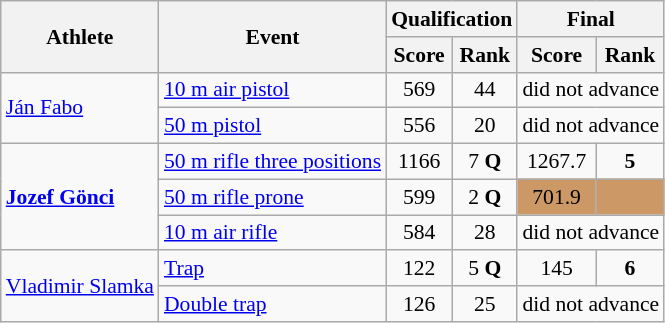<table class="wikitable" style="font-size:90%">
<tr>
<th rowspan="2">Athlete</th>
<th rowspan="2">Event</th>
<th colspan="2">Qualification</th>
<th colspan="2">Final</th>
</tr>
<tr>
<th>Score</th>
<th>Rank</th>
<th>Score</th>
<th>Rank</th>
</tr>
<tr>
<td rowspan=2><a href='#'>Ján Fabo</a></td>
<td><a href='#'>10 m air pistol</a></td>
<td align="center">569</td>
<td align="center">44</td>
<td colspan="2"  align="center">did not advance</td>
</tr>
<tr>
<td><a href='#'>50 m pistol</a></td>
<td align="center">556</td>
<td align="center">20</td>
<td colspan="2"  align="center">did not advance</td>
</tr>
<tr>
<td rowspan=3><strong><a href='#'>Jozef Gönci</a></strong></td>
<td><a href='#'>50 m rifle three positions</a></td>
<td align="center">1166</td>
<td align="center">7 <strong>Q</strong></td>
<td align="center">1267.7</td>
<td align="center"><strong>5</strong></td>
</tr>
<tr>
<td><a href='#'>50 m rifle prone</a></td>
<td align="center">599</td>
<td align="center">2 <strong>Q</strong></td>
<td align="center" bgcolor=cc9966>701.9</td>
<td align="center" bgcolor=cc9966></td>
</tr>
<tr>
<td><a href='#'>10 m air rifle</a></td>
<td align="center">584</td>
<td align="center">28</td>
<td colspan="2"  align="center">did not advance</td>
</tr>
<tr>
<td rowspan=2><a href='#'>Vladimir Slamka</a></td>
<td><a href='#'>Trap</a></td>
<td align="center">122</td>
<td align="center">5 <strong>Q</strong></td>
<td align="center">145</td>
<td align="center"><strong>6</strong></td>
</tr>
<tr>
<td><a href='#'>Double trap</a></td>
<td align="center">126</td>
<td align="center">25</td>
<td colspan="2"  align="center">did not advance</td>
</tr>
</table>
